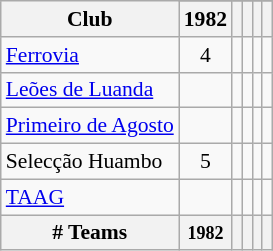<table class="wikitable plainrowheaders sortable" style="text-align:center; font-size:90%">
<tr>
<th scope="col" rowspan="2">Club</th>
</tr>
<tr>
<th colspan="1">1982</th>
<th colspan="1"></th>
<th colspan="1"></th>
<th colspan="1"></th>
<th colspan="1"></th>
</tr>
<tr>
<td align=left><a href='#'>Ferrovia</a></td>
<td>4</td>
<td><strong></strong></td>
<td align="center"></td>
<td align="center"></td>
<td></td>
</tr>
<tr>
<td align=left><a href='#'>Leões de Luanda</a></td>
<td></td>
<td><strong></strong></td>
<td align="center"></td>
<td align="center"></td>
<td align="center"></td>
</tr>
<tr>
<td align=left><a href='#'>Primeiro de Agosto</a></td>
<td></td>
<td><strong></strong></td>
<td align="center"></td>
<td align="center"></td>
<td align="center"></td>
</tr>
<tr>
<td align=left>Selecção Huambo</td>
<td>5</td>
<td><strong></strong></td>
<td align="center"></td>
<td align="center"></td>
<td align="center"></td>
</tr>
<tr>
<td align=left><a href='#'>TAAG</a></td>
<td></td>
<td><strong></strong></td>
<td align="center"></td>
<td align="center"></td>
<td align="center"></td>
</tr>
<tr>
<th># Teams</th>
<th><small>1982<br></small></th>
<th></th>
<th></th>
<th></th>
<th></th>
</tr>
</table>
